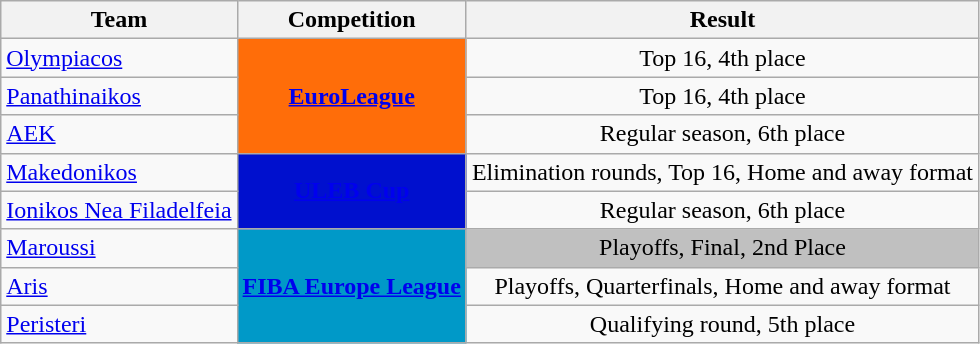<table class="wikitable sortable">
<tr>
<th>Team</th>
<th>Competition</th>
<th>Result</th>
</tr>
<tr>
<td><a href='#'>Olympiacos</a></td>
<td rowspan="3" style="background:#ff6d09;color:#ffffff;text-align:center"><strong><a href='#'><span>EuroLeague</span></a></strong></td>
<td style="text-align:center">Top 16, 4th place</td>
</tr>
<tr>
<td><a href='#'>Panathinaikos</a></td>
<td style="text-align:center">Top 16, 4th place</td>
</tr>
<tr>
<td><a href='#'>AEK</a></td>
<td style="text-align:center">Regular season, 6th place</td>
</tr>
<tr>
<td><a href='#'>Makedonikos</a></td>
<td rowspan="2" style="background-color:#0010CE;color:white;text-align:center"><strong><a href='#'><span>ULEB Cup</span></a></strong></td>
<td style="text-align:center">Elimination rounds, Top 16, Home and away format</td>
</tr>
<tr>
<td><a href='#'>Ionikos Nea Filadelfeia</a></td>
<td style="text-align:center">Regular season, 6th place</td>
</tr>
<tr>
<td><a href='#'>Maroussi</a></td>
<td rowspan="3" style="background-color:#0099C8;color:white;text-align:center"><strong><a href='#'><span>FIBA Europe League</span></a></strong></td>
<td style="background:#C0C0C0;text-align:center">Playoffs, Final, 2nd Place</td>
</tr>
<tr>
<td><a href='#'>Aris</a></td>
<td style="text-align:center">Playoffs, Quarterfinals, Home and away format</td>
</tr>
<tr>
<td><a href='#'>Peristeri</a></td>
<td style="text-align:center">Qualifying round, 5th place</td>
</tr>
</table>
